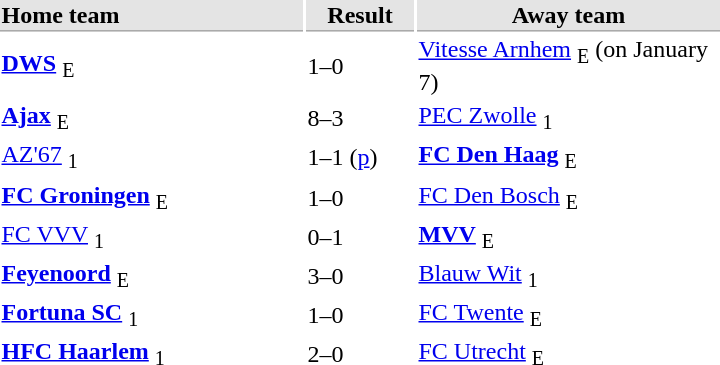<table>
<tr bgcolor="#E4E4E4">
<th style="border-bottom:1px solid #AAAAAA" width="200" align="left">Home team</th>
<th style="border-bottom:1px solid #AAAAAA" width="70" align="center">Result</th>
<th style="border-bottom:1px solid #AAAAAA" width="200">Away team</th>
</tr>
<tr>
<td><strong><a href='#'>DWS</a></strong> <sub>E</sub></td>
<td>1–0</td>
<td><a href='#'>Vitesse Arnhem</a> <sub>E</sub> (on January 7)</td>
</tr>
<tr>
<td><strong><a href='#'>Ajax</a></strong> <sub>E</sub></td>
<td>8–3</td>
<td><a href='#'>PEC Zwolle</a> <sub>1</sub></td>
</tr>
<tr>
<td><a href='#'>AZ'67</a> <sub>1</sub></td>
<td>1–1 (<a href='#'>p</a>)</td>
<td><strong><a href='#'>FC Den Haag</a></strong> <sub>E</sub></td>
</tr>
<tr>
<td><strong><a href='#'>FC Groningen</a></strong> <sub>E</sub></td>
<td>1–0</td>
<td><a href='#'>FC Den Bosch</a> <sub>E</sub></td>
</tr>
<tr>
<td><a href='#'>FC VVV</a> <sub>1</sub></td>
<td>0–1</td>
<td><strong><a href='#'>MVV</a></strong> <sub>E</sub></td>
</tr>
<tr>
<td><strong><a href='#'>Feyenoord</a></strong> <sub>E</sub></td>
<td>3–0</td>
<td><a href='#'>Blauw Wit</a> <sub>1</sub></td>
</tr>
<tr>
<td><strong><a href='#'>Fortuna SC</a></strong> <sub>1</sub></td>
<td>1–0</td>
<td><a href='#'>FC Twente</a> <sub>E</sub></td>
</tr>
<tr>
<td><strong><a href='#'>HFC Haarlem</a></strong> <sub>1</sub></td>
<td>2–0</td>
<td><a href='#'>FC Utrecht</a> <sub>E</sub></td>
</tr>
</table>
